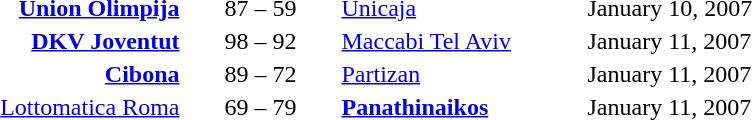<table style="text-align:center">
<tr>
<th width=160></th>
<th width=100></th>
<th width=160></th>
<th width=200></th>
</tr>
<tr>
<td align=right><strong><a href='#'>Union Olimpija</a></strong> </td>
<td>87 – 59</td>
<td align=left> <a href='#'>Unicaja</a></td>
<td align=left>January 10, 2007</td>
</tr>
<tr>
<td align=right><strong><a href='#'>DKV Joventut</a></strong> </td>
<td>98 – 92</td>
<td align=left> <a href='#'>Maccabi Tel Aviv</a></td>
<td align=left>January 11, 2007</td>
</tr>
<tr>
<td align=right><strong><a href='#'>Cibona</a></strong> </td>
<td>89 – 72</td>
<td align=left> <a href='#'>Partizan</a></td>
<td align=left>January 11, 2007</td>
</tr>
<tr>
<td align=right><a href='#'>Lottomatica Roma</a> </td>
<td>69 – 79</td>
<td align=left> <strong><a href='#'>Panathinaikos</a></strong></td>
<td align=left>January 11, 2007</td>
</tr>
</table>
